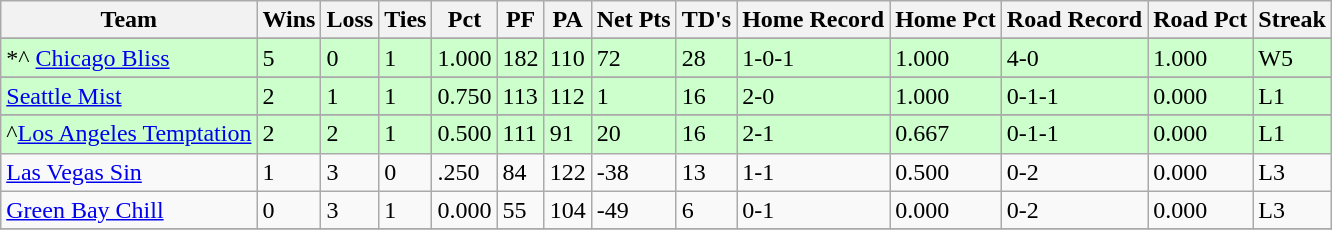<table class="wikitable">
<tr>
<th>Team</th>
<th>Wins</th>
<th>Loss</th>
<th>Ties</th>
<th>Pct</th>
<th>PF</th>
<th>PA</th>
<th>Net Pts</th>
<th>TD's</th>
<th>Home Record</th>
<th>Home Pct</th>
<th>Road Record</th>
<th>Road Pct</th>
<th>Streak</th>
</tr>
<tr>
</tr>
<tr bgcolor="#ccffcc">
<td>*^ <a href='#'>Chicago Bliss</a></td>
<td>5</td>
<td>0</td>
<td>1</td>
<td>1.000</td>
<td>182</td>
<td>110</td>
<td>72</td>
<td>28</td>
<td>1-0-1</td>
<td>1.000</td>
<td>4-0</td>
<td>1.000</td>
<td>W5</td>
</tr>
<tr>
</tr>
<tr bgcolor="#ccffcc">
<td><a href='#'>Seattle Mist</a></td>
<td>2</td>
<td>1</td>
<td>1</td>
<td>0.750</td>
<td>113</td>
<td>112</td>
<td>1</td>
<td>16</td>
<td>2-0</td>
<td>1.000</td>
<td>0-1-1</td>
<td>0.000</td>
<td>L1</td>
</tr>
<tr>
</tr>
<tr bgcolor="#ccffcc">
<td>^<a href='#'>Los Angeles Temptation</a></td>
<td>2</td>
<td>2</td>
<td>1</td>
<td>0.500</td>
<td>111</td>
<td>91</td>
<td>20</td>
<td>16</td>
<td>2-1</td>
<td>0.667</td>
<td>0-1-1</td>
<td>0.000</td>
<td>L1</td>
</tr>
<tr>
<td><a href='#'>Las Vegas Sin</a></td>
<td>1</td>
<td>3</td>
<td>0</td>
<td>.250</td>
<td>84</td>
<td>122</td>
<td>-38</td>
<td>13</td>
<td>1-1</td>
<td>0.500</td>
<td>0-2</td>
<td>0.000</td>
<td>L3</td>
</tr>
<tr>
<td><a href='#'>Green Bay Chill</a></td>
<td>0</td>
<td>3</td>
<td>1</td>
<td>0.000</td>
<td>55</td>
<td>104</td>
<td>-49</td>
<td>6</td>
<td>0-1</td>
<td>0.000</td>
<td>0-2</td>
<td>0.000</td>
<td>L3</td>
</tr>
<tr>
</tr>
</table>
